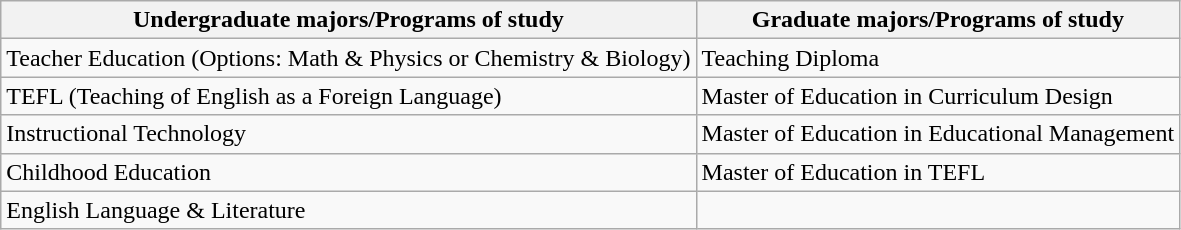<table class="wikitable">
<tr>
<th>Undergraduate majors/Programs of study</th>
<th>Graduate  majors/Programs of study</th>
</tr>
<tr>
<td>Teacher Education (Options: Math & Physics or Chemistry &  Biology)</td>
<td>Teaching Diploma</td>
</tr>
<tr>
<td>TEFL (Teaching of English as a Foreign Language)</td>
<td>Master of Education in Curriculum Design</td>
</tr>
<tr>
<td>Instructional Technology</td>
<td>Master of Education in Educational Management</td>
</tr>
<tr>
<td>Childhood Education</td>
<td>Master of Education in TEFL</td>
</tr>
<tr>
<td>English Language & Literature</td>
<td></td>
</tr>
</table>
